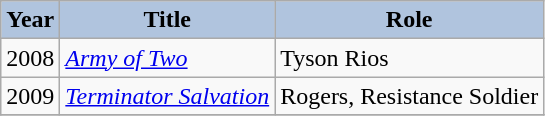<table class="wikitable">
<tr>
<th style="background:#B0C4DE;">Year</th>
<th style="background:#B0C4DE;">Title</th>
<th style="background:#B0C4DE;">Role</th>
</tr>
<tr>
<td>2008</td>
<td><em><a href='#'>Army of Two</a></em></td>
<td>Tyson Rios</td>
</tr>
<tr>
<td>2009</td>
<td><em><a href='#'>Terminator Salvation</a></em></td>
<td>Rogers, Resistance Soldier</td>
</tr>
<tr>
</tr>
</table>
